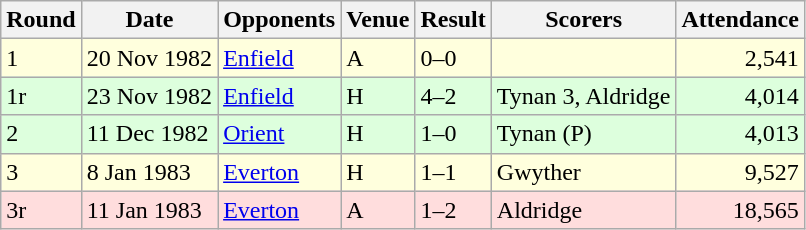<table class="wikitable">
<tr>
<th>Round</th>
<th>Date</th>
<th>Opponents</th>
<th>Venue</th>
<th>Result</th>
<th>Scorers</th>
<th>Attendance</th>
</tr>
<tr bgcolor="#ffffdd">
<td>1</td>
<td>20 Nov 1982</td>
<td><a href='#'>Enfield</a></td>
<td>A</td>
<td>0–0</td>
<td></td>
<td align="right">2,541</td>
</tr>
<tr bgcolor="#ddffdd">
<td>1r</td>
<td>23 Nov 1982</td>
<td><a href='#'>Enfield</a></td>
<td>H</td>
<td>4–2</td>
<td>Tynan 3, Aldridge</td>
<td align="right">4,014</td>
</tr>
<tr bgcolor="#ddffdd">
<td>2</td>
<td>11 Dec 1982</td>
<td><a href='#'>Orient</a></td>
<td>H</td>
<td>1–0</td>
<td>Tynan (P)</td>
<td align="right">4,013</td>
</tr>
<tr bgcolor="#ffffdd">
<td>3</td>
<td>8 Jan 1983</td>
<td><a href='#'>Everton</a></td>
<td>H</td>
<td>1–1</td>
<td>Gwyther</td>
<td align="right">9,527</td>
</tr>
<tr bgcolor="#ffdddd">
<td>3r</td>
<td>11 Jan 1983</td>
<td><a href='#'>Everton</a></td>
<td>A</td>
<td>1–2</td>
<td>Aldridge</td>
<td align="right">18,565</td>
</tr>
</table>
